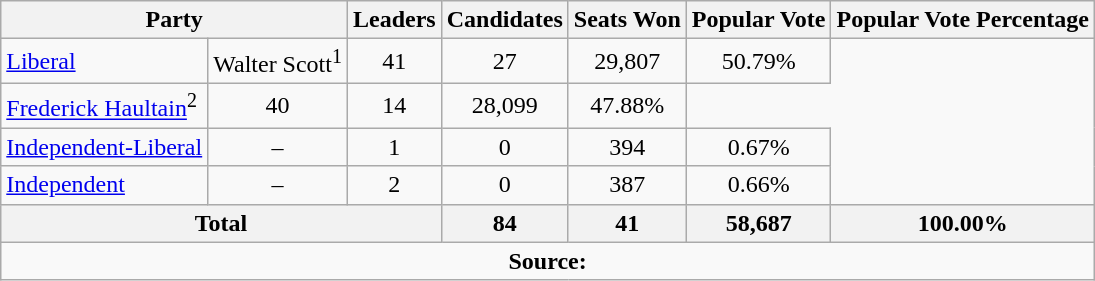<table class="wikitable">
<tr>
<th colspan="2">Party</th>
<th>Leaders</th>
<th>Candidates</th>
<th>Seats Won</th>
<th>Popular Vote</th>
<th>Popular Vote Percentage</th>
</tr>
<tr>
<td><a href='#'>Liberal</a></td>
<td>Walter Scott<sup>1</sup></td>
<td align=center>41</td>
<td align=center>27</td>
<td align=center>29,807</td>
<td align=center>50.79%</td>
</tr>
<tr>
<td><a href='#'>Frederick Haultain</a><sup>2</sup></td>
<td align=center>40</td>
<td align=center>14</td>
<td align=center>28,099</td>
<td align=center>47.88%</td>
</tr>
<tr>
<td><a href='#'>Independent-Liberal</a></td>
<td align=center>–</td>
<td align=center>1</td>
<td align=center>0</td>
<td align=center>394</td>
<td align=center>0.67%</td>
</tr>
<tr>
<td><a href='#'>Independent</a></td>
<td align=center>–</td>
<td align=center>2</td>
<td align=center>0</td>
<td align=center>387</td>
<td align=center>0.66%</td>
</tr>
<tr>
<th colspan=3>Total</th>
<th>84</th>
<th>41</th>
<th>58,687</th>
<th>100.00%</th>
</tr>
<tr>
<td align="center" colspan=7><strong>Source:</strong>  </td>
</tr>
</table>
